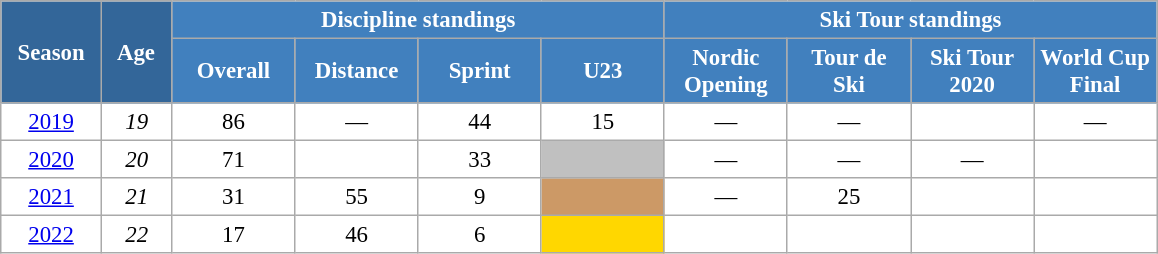<table class="wikitable" style="font-size:95%; text-align:center; border:grey solid 1px; border-collapse:collapse; background:#ffffff;">
<tr>
<th style="background-color:#369; color:white; width:60px;" rowspan="2"> Season </th>
<th style="background-color:#369; color:white; width:40px;" rowspan="2"> Age </th>
<th style="background-color:#4180be; color:white;" colspan="4">Discipline standings</th>
<th style="background-color:#4180be; color:white;" colspan="4">Ski Tour standings</th>
</tr>
<tr>
<th style="background-color:#4180be; color:white; width:75px;">Overall</th>
<th style="background-color:#4180be; color:white; width:75px;">Distance</th>
<th style="background-color:#4180be; color:white; width:75px;">Sprint</th>
<th style="background-color:#4180be; color:white; width:75px;">U23</th>
<th style="background-color:#4180be; color:white; width:75px;">Nordic<br>Opening</th>
<th style="background-color:#4180be; color:white; width:75px;">Tour de<br>Ski</th>
<th style="background-color:#4180be; color:white; width:75px;">Ski Tour<br>2020</th>
<th style="background-color:#4180be; color:white; width:75px;">World Cup<br>Final</th>
</tr>
<tr>
<td><a href='#'>2019</a></td>
<td><em>19</em></td>
<td>86</td>
<td>—</td>
<td>44</td>
<td>15</td>
<td>—</td>
<td>—</td>
<td></td>
<td>—</td>
</tr>
<tr>
<td><a href='#'>2020</a></td>
<td><em>20</em></td>
<td>71</td>
<td></td>
<td>33</td>
<td bgcolor="silver"></td>
<td>—</td>
<td>—</td>
<td>—</td>
<td></td>
</tr>
<tr>
<td><a href='#'>2021</a></td>
<td><em>21</em></td>
<td>31</td>
<td>55</td>
<td>9</td>
<td bgcolor="cc9966"></td>
<td>—</td>
<td>25</td>
<td></td>
<td></td>
</tr>
<tr>
<td><a href='#'>2022</a></td>
<td><em>22</em></td>
<td>17</td>
<td>46</td>
<td>6</td>
<td bgcolor="gold"></td>
<td></td>
<td></td>
<td></td>
<td></td>
</tr>
</table>
